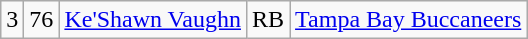<table class="wikitable" style="text-align:center">
<tr>
<td>3</td>
<td>76</td>
<td><a href='#'>Ke'Shawn Vaughn</a></td>
<td>RB</td>
<td><a href='#'>Tampa Bay Buccaneers</a></td>
</tr>
</table>
